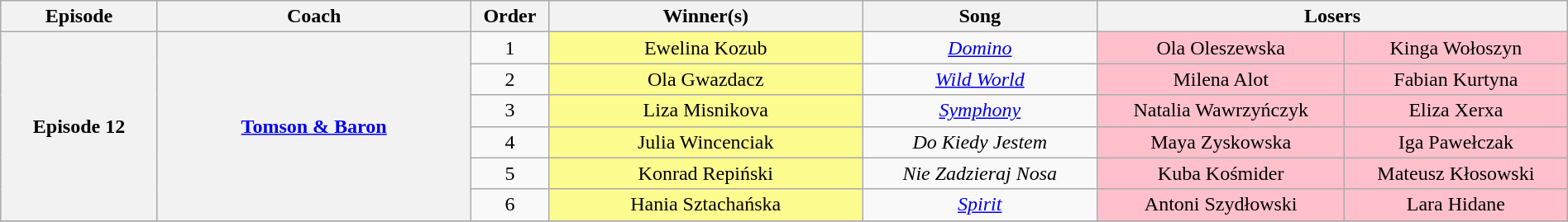<table class="wikitable" style="text-align:center; width:100%;">
<tr>
<th style="width:10%;">Episode</th>
<th style="width:20%;">Coach</th>
<th style="width:05%;">Order</th>
<th style="width:20%;">Winner(s)</th>
<th style="width:15%;">Song</th>
<th style="width:30%;" colspan="2">Losers</th>
</tr>
<tr>
<th rowspan="6">Episode 12<br><small></small></th>
<th rowspan="6"><a href='#'>Tomson & Baron</a></th>
<td>1</td>
<td style="background:#fdfc8f;">Ewelina Kozub</td>
<td><a href='#'><em>Domino</em></a></td>
<td style="background:pink;">Ola Oleszewska</td>
<td style="background:pink;">Kinga Wołoszyn</td>
</tr>
<tr>
<td>2</td>
<td style="background:#fdfc8f;">Ola Gwazdacz</td>
<td><a href='#'><em>Wild World</em></a></td>
<td style="background:pink;">Milena Alot</td>
<td style="background:pink;">Fabian Kurtyna</td>
</tr>
<tr>
<td>3</td>
<td style="background:#fdfc8f;">Liza Misnikova</td>
<td><em><a href='#'>Symphony</a></em></td>
<td style="background:pink;">Natalia Wawrzyńczyk</td>
<td style="background:pink;">Eliza Xerxa</td>
</tr>
<tr>
<td>4</td>
<td style="background:#fdfc8f;">Julia Wincenciak</td>
<td><em>Do Kiedy Jestem</em></td>
<td style="background:pink;">Maya Zyskowska</td>
<td style="background:pink;">Iga Pawełczak</td>
</tr>
<tr>
<td>5</td>
<td style="background:#fdfc8f;">Konrad Repiński</td>
<td><em>Nie Zadzieraj Nosa</em></td>
<td style="background:pink;">Kuba Kośmider</td>
<td style="background:pink;">Mateusz Kłosowski</td>
</tr>
<tr>
<td>6</td>
<td style="background:#fdfc8f;">Hania Sztachańska</td>
<td><em><a href='#'>Spirit</a></em></td>
<td style="background:pink;">Antoni Szydłowski</td>
<td style="background:pink;">Lara Hidane</td>
</tr>
<tr>
</tr>
</table>
